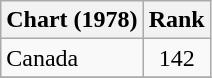<table class="wikitable sortable">
<tr>
<th>Chart (1978)</th>
<th>Rank</th>
</tr>
<tr>
<td>Canada</td>
<td style="text-align:center;">142</td>
</tr>
<tr>
</tr>
</table>
